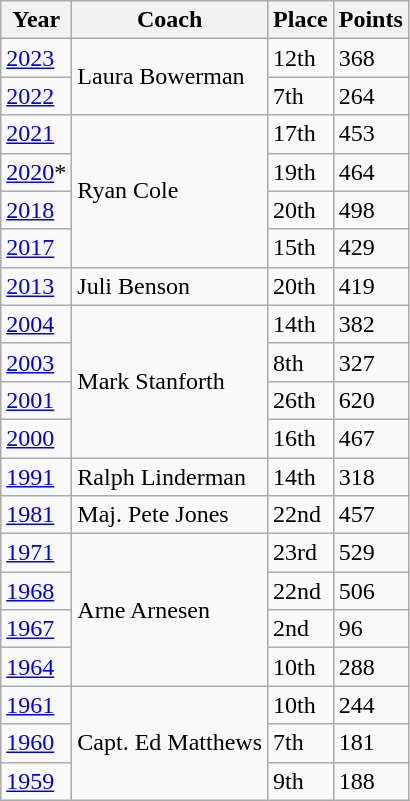<table class="wikitable sortable">
<tr>
<th>Year</th>
<th>Coach</th>
<th>Place</th>
<th>Points</th>
</tr>
<tr>
<td><a href='#'>2023</a></td>
<td rowspan="2">Laura Bowerman</td>
<td>12th</td>
<td>368</td>
</tr>
<tr>
<td><a href='#'>2022</a></td>
<td>7th</td>
<td>264</td>
</tr>
<tr>
<td><a href='#'>2021</a></td>
<td rowspan="4">Ryan Cole</td>
<td>17th</td>
<td>453</td>
</tr>
<tr>
<td><a href='#'>2020</a>*</td>
<td>19th</td>
<td>464</td>
</tr>
<tr>
<td><a href='#'>2018</a></td>
<td>20th</td>
<td>498</td>
</tr>
<tr>
<td><a href='#'>2017</a></td>
<td>15th</td>
<td>429</td>
</tr>
<tr>
<td><a href='#'>2013</a></td>
<td>Juli Benson</td>
<td>20th</td>
<td>419</td>
</tr>
<tr>
<td><a href='#'>2004</a></td>
<td rowspan="4">Mark Stanforth</td>
<td>14th</td>
<td>382</td>
</tr>
<tr>
<td><a href='#'>2003</a></td>
<td>8th</td>
<td>327</td>
</tr>
<tr>
<td><a href='#'>2001</a></td>
<td>26th</td>
<td>620</td>
</tr>
<tr>
<td><a href='#'>2000</a></td>
<td>16th</td>
<td>467</td>
</tr>
<tr>
<td><a href='#'>1991</a></td>
<td>Ralph Linderman</td>
<td>14th</td>
<td>318</td>
</tr>
<tr>
<td><a href='#'>1981</a></td>
<td>Maj. Pete Jones</td>
<td>22nd</td>
<td>457</td>
</tr>
<tr>
<td><a href='#'>1971</a></td>
<td rowspan="4">Arne Arnesen</td>
<td>23rd</td>
<td>529</td>
</tr>
<tr>
<td><a href='#'>1968</a></td>
<td>22nd</td>
<td>506</td>
</tr>
<tr>
<td><a href='#'>1967</a></td>
<td>2nd</td>
<td>96</td>
</tr>
<tr>
<td><a href='#'>1964</a></td>
<td>10th</td>
<td>288</td>
</tr>
<tr>
<td><a href='#'>1961</a></td>
<td rowspan="3">Capt. Ed Matthews</td>
<td>10th</td>
<td>244</td>
</tr>
<tr>
<td><a href='#'>1960</a></td>
<td>7th</td>
<td>181</td>
</tr>
<tr>
<td><a href='#'>1959</a></td>
<td>9th</td>
<td>188</td>
</tr>
</table>
